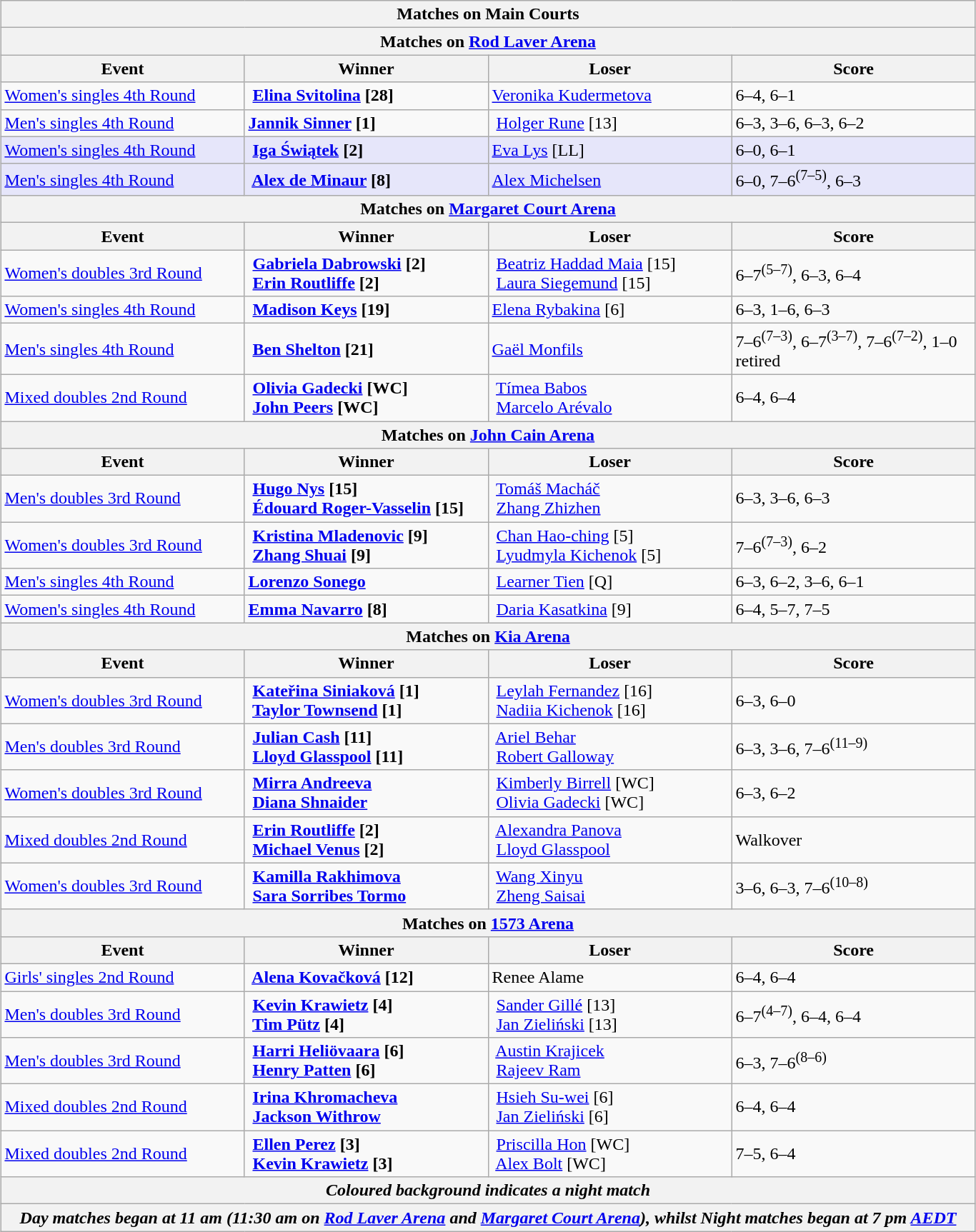<table class="wikitable collapsible uncollapsed" style="margin:auto;">
<tr>
<th colspan=4><strong>Matches on Main Courts</strong></th>
</tr>
<tr>
<th colspan=4><strong>Matches on <a href='#'>Rod Laver Arena</a></strong></th>
</tr>
<tr>
<th style="width:220px;">Event</th>
<th style="width:220px;">Winner</th>
<th style="width:220px;">Loser</th>
<th style="width:220px;">Score</th>
</tr>
<tr>
<td><a href='#'>Women's singles 4th Round</a></td>
<td><strong> <a href='#'>Elina Svitolina</a> [28]</strong></td>
<td> <a href='#'>Veronika Kudermetova</a></td>
<td>6–4, 6–1</td>
</tr>
<tr>
<td><a href='#'>Men's singles 4th Round</a></td>
<td><strong> <a href='#'>Jannik Sinner</a> [1]</strong></td>
<td> <a href='#'>Holger Rune</a> [13]</td>
<td>6–3, 3–6, 6–3, 6–2</td>
</tr>
<tr bgcolor=lavender>
<td><a href='#'>Women's singles 4th Round</a></td>
<td><strong> <a href='#'>Iga Świątek</a> [2]</strong></td>
<td> <a href='#'>Eva Lys</a> [LL]</td>
<td>6–0, 6–1</td>
</tr>
<tr bgcolor=lavender>
<td><a href='#'>Men's singles 4th Round</a></td>
<td><strong> <a href='#'>Alex de Minaur</a> [8]</strong></td>
<td> <a href='#'>Alex Michelsen</a></td>
<td>6–0, 7–6<sup>(7–5)</sup>, 6–3</td>
</tr>
<tr>
<th colspan=4><strong>Matches on <a href='#'>Margaret Court Arena</a></strong></th>
</tr>
<tr>
<th style="width:220px;">Event</th>
<th style="width:220px;">Winner</th>
<th style="width:220px;">Loser</th>
<th style="width:220px;">Score</th>
</tr>
<tr>
<td><a href='#'>Women's doubles 3rd Round</a></td>
<td><strong> <a href='#'>Gabriela Dabrowski</a> [2]<br> <a href='#'>Erin Routliffe</a> [2]</strong></td>
<td> <a href='#'>Beatriz Haddad Maia</a> [15]<br> <a href='#'>Laura Siegemund</a> [15]</td>
<td>6–7<sup>(5–7)</sup>, 6–3, 6–4</td>
</tr>
<tr>
<td><a href='#'>Women's singles 4th Round</a></td>
<td><strong> <a href='#'>Madison Keys</a> [19]</strong></td>
<td> <a href='#'>Elena Rybakina</a> [6]</td>
<td>6–3, 1–6, 6–3</td>
</tr>
<tr>
<td><a href='#'>Men's singles 4th Round</a></td>
<td><strong> <a href='#'>Ben Shelton</a> [21]</strong></td>
<td> <a href='#'>Gaël Monfils</a></td>
<td>7–6<sup>(7–3)</sup>, 6–7<sup>(3–7)</sup>, 7–6<sup>(7–2)</sup>, 1–0 retired</td>
</tr>
<tr>
<td><a href='#'>Mixed doubles 2nd Round</a></td>
<td><strong> <a href='#'>Olivia Gadecki</a> [WC] <br> <a href='#'>John Peers</a> [WC]</strong></td>
<td> <a href='#'>Tímea Babos</a> <br> <a href='#'>Marcelo Arévalo</a></td>
<td>6–4, 6–4</td>
</tr>
<tr>
<th colspan=4><strong>Matches on <a href='#'>John Cain Arena</a></strong></th>
</tr>
<tr>
<th style="width:220px;">Event</th>
<th style="width:220px;">Winner</th>
<th style="width:220px;">Loser</th>
<th style="width:220px;">Score</th>
</tr>
<tr>
<td><a href='#'>Men's doubles 3rd Round</a></td>
<td><strong> <a href='#'>Hugo Nys</a> [15] <br>  <a href='#'>Édouard Roger-Vasselin</a> [15]</strong></td>
<td> <a href='#'>Tomáš Macháč</a> <br>  <a href='#'>Zhang Zhizhen</a></td>
<td>6–3, 3–6, 6–3</td>
</tr>
<tr>
<td><a href='#'>Women's doubles 3rd Round</a></td>
<td><strong> <a href='#'>Kristina Mladenovic</a> [9]<br> <a href='#'>Zhang Shuai</a> [9]</strong></td>
<td> <a href='#'>Chan Hao-ching</a> [5]<br> <a href='#'>Lyudmyla Kichenok</a> [5]</td>
<td>7–6<sup>(7–3)</sup>, 6–2</td>
</tr>
<tr>
<td><a href='#'>Men's singles 4th Round</a></td>
<td><strong> <a href='#'>Lorenzo Sonego</a></strong></td>
<td> <a href='#'>Learner Tien</a> [Q]</td>
<td>6–3, 6–2, 3–6, 6–1</td>
</tr>
<tr>
<td><a href='#'>Women's singles 4th Round</a></td>
<td><strong> <a href='#'>Emma Navarro</a> [8]</strong></td>
<td> <a href='#'>Daria Kasatkina</a> [9]</td>
<td>6–4, 5–7, 7–5</td>
</tr>
<tr>
<th colspan=4><strong>Matches on <a href='#'>Kia Arena</a></strong></th>
</tr>
<tr>
<th style="width:220px;">Event</th>
<th style="width:220px;">Winner</th>
<th style="width:220px;">Loser</th>
<th style="width:220px;">Score</th>
</tr>
<tr>
<td><a href='#'>Women's doubles 3rd Round</a></td>
<td><strong> <a href='#'>Kateřina Siniaková</a> [1] <br>  <a href='#'>Taylor Townsend</a> [1]</strong></td>
<td> <a href='#'>Leylah Fernandez</a> [16] <br>  <a href='#'>Nadiia Kichenok</a> [16]</td>
<td>6–3, 6–0</td>
</tr>
<tr>
<td><a href='#'>Men's doubles 3rd Round</a></td>
<td><strong> <a href='#'>Julian Cash</a> [11] <br>  <a href='#'>Lloyd Glasspool</a> [11]</strong></td>
<td> <a href='#'>Ariel Behar</a> <br>  <a href='#'>Robert Galloway</a></td>
<td>6–3, 3–6, 7–6<sup>(11–9)</sup></td>
</tr>
<tr>
<td><a href='#'>Women's doubles 3rd Round</a></td>
<td><strong> <a href='#'>Mirra Andreeva</a><br> <a href='#'>Diana Shnaider</a></strong></td>
<td> <a href='#'>Kimberly Birrell</a> [WC]<br> <a href='#'>Olivia Gadecki</a> [WC]</td>
<td>6–3, 6–2</td>
</tr>
<tr>
<td><a href='#'>Mixed doubles 2nd Round</a></td>
<td><strong> <a href='#'>Erin Routliffe</a> [2]<br> <a href='#'>Michael Venus</a> [2]</strong></td>
<td> <a href='#'>Alexandra Panova</a><br> <a href='#'>Lloyd Glasspool</a></td>
<td>Walkover</td>
</tr>
<tr>
<td><a href='#'>Women's doubles 3rd Round</a></td>
<td><strong> <a href='#'>Kamilla Rakhimova</a> <br> <a href='#'>Sara Sorribes Tormo</a></strong></td>
<td> <a href='#'>Wang Xinyu</a> <br> <a href='#'>Zheng Saisai</a></td>
<td>3–6, 6–3, 7–6<sup>(10–8)</sup></td>
</tr>
<tr>
<th colspan=4><strong>Matches on <a href='#'>1573 Arena</a></strong></th>
</tr>
<tr>
<th style="width:220px;">Event</th>
<th style="width:220px;">Winner</th>
<th style="width:220px;">Loser</th>
<th style="width:220px;">Score</th>
</tr>
<tr>
<td><a href='#'>Girls' singles 2nd Round</a></td>
<td><strong> <a href='#'>Alena Kovačková</a> [12]</strong></td>
<td> Renee Alame</td>
<td>6–4, 6–4</td>
</tr>
<tr>
<td><a href='#'>Men's doubles 3rd Round</a></td>
<td><strong> <a href='#'>Kevin Krawietz</a> [4]<br> <a href='#'>Tim Pütz</a> [4]</strong></td>
<td> <a href='#'>Sander Gillé</a> [13]<br> <a href='#'>Jan Zieliński</a> [13]</td>
<td>6–7<sup>(4–7)</sup>, 6–4, 6–4</td>
</tr>
<tr>
<td><a href='#'>Men's doubles 3rd Round</a></td>
<td><strong> <a href='#'>Harri Heliövaara</a> [6]<br> <a href='#'>Henry Patten</a> [6]</strong></td>
<td> <a href='#'>Austin Krajicek</a><br> <a href='#'>Rajeev Ram</a></td>
<td>6–3, 7–6<sup>(8–6)</sup></td>
</tr>
<tr>
<td><a href='#'>Mixed doubles 2nd Round</a></td>
<td><strong> <a href='#'>Irina Khromacheva</a><br> <a href='#'>Jackson Withrow</a></strong></td>
<td> <a href='#'>Hsieh Su-wei</a> [6]<br> <a href='#'>Jan Zieliński</a> [6]</td>
<td>6–4, 6–4</td>
</tr>
<tr>
<td><a href='#'>Mixed doubles 2nd Round</a></td>
<td><strong> <a href='#'>Ellen Perez</a> [3]<br> <a href='#'>Kevin Krawietz</a> [3]</strong></td>
<td> <a href='#'>Priscilla Hon</a> [WC]<br> <a href='#'>Alex Bolt</a> [WC]</td>
<td>7–5, 6–4</td>
</tr>
<tr>
<th colspan=4><em>Coloured background indicates a night match</em></th>
</tr>
<tr>
<th colspan=4><em>Day matches began at 11 am (11:30 am on <a href='#'>Rod Laver Arena</a> and <a href='#'>Margaret Court Arena</a>), whilst Night matches began at 7 pm <a href='#'>AEDT</a></em></th>
</tr>
</table>
